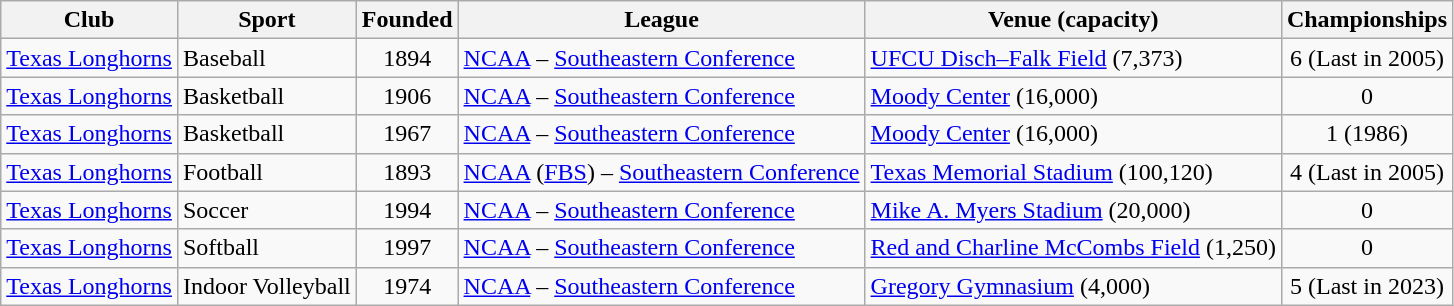<table class="wikitable sortable" style="font-size:100%; margin:10px" border="1">
<tr>
<th>Club</th>
<th>Sport</th>
<th>Founded</th>
<th>League</th>
<th>Venue (capacity)</th>
<th>Championships</th>
</tr>
<tr>
<td><a href='#'>Texas Longhorns</a></td>
<td>Baseball</td>
<td align=center>1894</td>
<td><a href='#'>NCAA</a> – <a href='#'>Southeastern Conference</a></td>
<td><a href='#'>UFCU Disch–Falk Field</a> (7,373)</td>
<td align=center>6 (Last in 2005)</td>
</tr>
<tr>
<td><a href='#'>Texas Longhorns</a></td>
<td>Basketball</td>
<td align=center>1906</td>
<td><a href='#'>NCAA</a> – <a href='#'>Southeastern Conference</a></td>
<td><a href='#'>Moody Center</a> (16,000)</td>
<td align=center>0</td>
</tr>
<tr>
<td><a href='#'>Texas Longhorns</a></td>
<td>Basketball</td>
<td align=center>1967</td>
<td><a href='#'>NCAA</a> – <a href='#'>Southeastern Conference</a></td>
<td><a href='#'>Moody Center</a> (16,000)</td>
<td align=center>1 (1986)</td>
</tr>
<tr>
<td><a href='#'>Texas Longhorns</a></td>
<td>Football</td>
<td align=center>1893</td>
<td><a href='#'>NCAA</a> (<a href='#'>FBS</a>)  – <a href='#'>Southeastern Conference</a></td>
<td><a href='#'>Texas Memorial Stadium</a> (100,120)</td>
<td align=center>4 (Last in 2005)</td>
</tr>
<tr>
<td><a href='#'>Texas Longhorns</a></td>
<td>Soccer</td>
<td align=center>1994</td>
<td><a href='#'>NCAA</a> – <a href='#'>Southeastern Conference</a></td>
<td><a href='#'>Mike A. Myers Stadium</a> (20,000)</td>
<td align=center>0</td>
</tr>
<tr>
<td><a href='#'>Texas Longhorns</a></td>
<td>Softball</td>
<td align=center>1997</td>
<td><a href='#'>NCAA</a> – <a href='#'>Southeastern Conference</a></td>
<td><a href='#'>Red and Charline McCombs Field</a> (1,250)</td>
<td align=center>0</td>
</tr>
<tr>
<td><a href='#'>Texas Longhorns</a></td>
<td>Indoor Volleyball</td>
<td align=center>1974</td>
<td><a href='#'>NCAA</a> – <a href='#'>Southeastern Conference</a></td>
<td><a href='#'>Gregory Gymnasium</a> (4,000)</td>
<td align=center>5 (Last in 2023)</td>
</tr>
</table>
